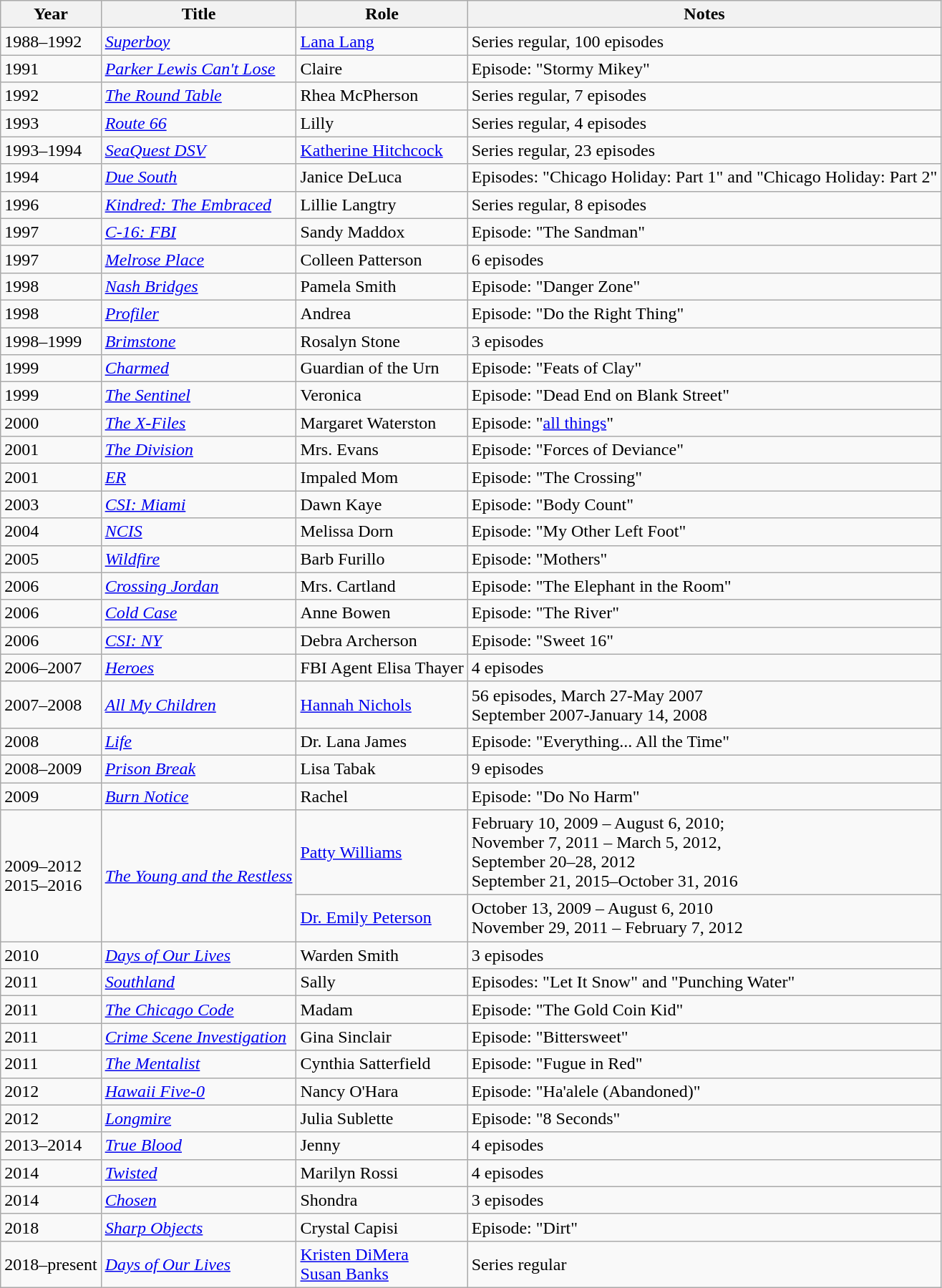<table class="wikitable sortable">
<tr>
<th>Year</th>
<th>Title</th>
<th>Role</th>
<th class="unsortable">Notes</th>
</tr>
<tr>
<td>1988–1992</td>
<td><em><a href='#'>Superboy</a></em></td>
<td><a href='#'>Lana Lang</a></td>
<td>Series regular, 100 episodes</td>
</tr>
<tr>
<td>1991</td>
<td><em><a href='#'>Parker Lewis Can't Lose</a></em></td>
<td>Claire</td>
<td>Episode: "Stormy Mikey"</td>
</tr>
<tr>
<td>1992</td>
<td><em><a href='#'>The Round Table</a></em></td>
<td>Rhea McPherson</td>
<td>Series regular, 7 episodes</td>
</tr>
<tr>
<td>1993</td>
<td><em><a href='#'>Route 66</a></em></td>
<td>Lilly</td>
<td>Series regular, 4 episodes</td>
</tr>
<tr>
<td>1993–1994</td>
<td><em><a href='#'>SeaQuest DSV</a></em></td>
<td><a href='#'>Katherine Hitchcock</a></td>
<td>Series regular, 23 episodes</td>
</tr>
<tr>
<td>1994</td>
<td><em><a href='#'>Due South</a></em></td>
<td>Janice DeLuca</td>
<td>Episodes: "Chicago Holiday: Part 1"  and "Chicago Holiday: Part 2"</td>
</tr>
<tr>
<td>1996</td>
<td><em><a href='#'>Kindred: The Embraced</a></em></td>
<td>Lillie Langtry</td>
<td>Series regular, 8 episodes</td>
</tr>
<tr>
<td>1997</td>
<td><em><a href='#'>C-16: FBI</a></em></td>
<td>Sandy Maddox</td>
<td>Episode: "The Sandman"</td>
</tr>
<tr>
<td>1997</td>
<td><em><a href='#'>Melrose Place</a></em></td>
<td>Colleen Patterson</td>
<td>6 episodes</td>
</tr>
<tr>
<td>1998</td>
<td><em><a href='#'>Nash Bridges</a></em></td>
<td>Pamela Smith</td>
<td>Episode: "Danger Zone"</td>
</tr>
<tr>
<td>1998</td>
<td><em><a href='#'>Profiler</a></em></td>
<td>Andrea</td>
<td>Episode: "Do the Right Thing"</td>
</tr>
<tr>
<td>1998–1999</td>
<td><em><a href='#'>Brimstone</a></em></td>
<td>Rosalyn Stone</td>
<td>3 episodes</td>
</tr>
<tr>
<td>1999</td>
<td><em><a href='#'>Charmed</a></em></td>
<td>Guardian of the Urn</td>
<td>Episode: "Feats of Clay"</td>
</tr>
<tr>
<td>1999</td>
<td><em><a href='#'>The Sentinel</a></em></td>
<td>Veronica</td>
<td>Episode: "Dead End on Blank Street"</td>
</tr>
<tr>
<td>2000</td>
<td><em><a href='#'>The X-Files</a></em></td>
<td>Margaret Waterston</td>
<td>Episode: "<a href='#'>all things</a>"</td>
</tr>
<tr>
<td>2001</td>
<td><em><a href='#'>The Division</a></em></td>
<td>Mrs. Evans</td>
<td>Episode: "Forces of Deviance"</td>
</tr>
<tr>
<td>2001</td>
<td><em><a href='#'>ER</a></em></td>
<td>Impaled Mom</td>
<td>Episode: "The Crossing"</td>
</tr>
<tr>
<td>2003</td>
<td><em><a href='#'>CSI: Miami</a></em></td>
<td>Dawn Kaye</td>
<td>Episode: "Body Count"</td>
</tr>
<tr>
<td>2004</td>
<td><em><a href='#'>NCIS</a></em></td>
<td>Melissa Dorn</td>
<td>Episode: "My Other Left Foot"</td>
</tr>
<tr>
<td>2005</td>
<td><em><a href='#'>Wildfire</a></em></td>
<td>Barb Furillo</td>
<td>Episode: "Mothers"</td>
</tr>
<tr>
<td>2006</td>
<td><em><a href='#'>Crossing Jordan</a></em></td>
<td>Mrs. Cartland</td>
<td>Episode: "The Elephant in the Room"</td>
</tr>
<tr>
<td>2006</td>
<td><em><a href='#'>Cold Case</a></em></td>
<td>Anne Bowen</td>
<td>Episode: "The River"</td>
</tr>
<tr>
<td>2006</td>
<td><em><a href='#'>CSI: NY</a></em></td>
<td>Debra Archerson</td>
<td>Episode: "Sweet 16"</td>
</tr>
<tr>
<td>2006–2007</td>
<td><em><a href='#'>Heroes</a></em></td>
<td>FBI Agent Elisa Thayer</td>
<td>4 episodes</td>
</tr>
<tr>
<td>2007–2008</td>
<td><em><a href='#'>All My Children</a></em></td>
<td><a href='#'>Hannah Nichols</a></td>
<td>56 episodes, March 27-May 2007<br> September 2007-January 14, 2008</td>
</tr>
<tr>
<td>2008</td>
<td><em><a href='#'>Life</a></em></td>
<td>Dr. Lana James</td>
<td>Episode: "Everything... All the Time"</td>
</tr>
<tr>
<td>2008–2009</td>
<td><em><a href='#'>Prison Break</a></em></td>
<td>Lisa Tabak</td>
<td>9 episodes</td>
</tr>
<tr>
<td>2009</td>
<td><em><a href='#'>Burn Notice</a></em></td>
<td>Rachel</td>
<td>Episode: "Do No Harm"</td>
</tr>
<tr>
<td rowspan=2>2009–2012 <br> 2015–2016</td>
<td rowspan=2><em><a href='#'>The Young and the Restless</a></em></td>
<td><a href='#'>Patty Williams</a></td>
<td>February 10, 2009 – August 6, 2010;<br> November 7, 2011 – March 5, 2012,<br>September 20–28, 2012<br>September 21, 2015–October 31, 2016</td>
</tr>
<tr>
<td><a href='#'>Dr. Emily Peterson</a></td>
<td>October 13, 2009 – August 6, 2010<br>November 29, 2011 – February 7, 2012</td>
</tr>
<tr>
<td>2010</td>
<td><em><a href='#'>Days of Our Lives</a></em></td>
<td>Warden Smith</td>
<td>3 episodes</td>
</tr>
<tr>
<td>2011</td>
<td><em><a href='#'>Southland</a></em></td>
<td>Sally</td>
<td>Episodes: "Let It Snow" and "Punching Water"</td>
</tr>
<tr>
<td>2011</td>
<td><em><a href='#'>The Chicago Code</a></em></td>
<td>Madam</td>
<td>Episode: "The Gold Coin Kid"</td>
</tr>
<tr>
<td>2011</td>
<td><em><a href='#'>Crime Scene Investigation</a></em></td>
<td>Gina Sinclair</td>
<td>Episode: "Bittersweet"</td>
</tr>
<tr>
<td>2011</td>
<td><em><a href='#'>The Mentalist</a></em></td>
<td>Cynthia Satterfield</td>
<td>Episode: "Fugue in Red"</td>
</tr>
<tr>
<td>2012</td>
<td><em><a href='#'>Hawaii Five-0</a></em></td>
<td>Nancy O'Hara</td>
<td>Episode: "Ha'alele (Abandoned)"</td>
</tr>
<tr>
<td>2012</td>
<td><em><a href='#'>Longmire</a></em></td>
<td>Julia Sublette</td>
<td>Episode: "8 Seconds"</td>
</tr>
<tr>
<td>2013–2014</td>
<td><em><a href='#'>True Blood</a></em></td>
<td>Jenny</td>
<td>4 episodes</td>
</tr>
<tr>
<td>2014</td>
<td><em><a href='#'>Twisted</a></em></td>
<td>Marilyn Rossi</td>
<td>4 episodes</td>
</tr>
<tr>
<td>2014</td>
<td><em><a href='#'>Chosen</a></em></td>
<td>Shondra</td>
<td>3 episodes</td>
</tr>
<tr>
<td>2018</td>
<td><em> <a href='#'>Sharp Objects</a> </em></td>
<td>Crystal Capisi</td>
<td>Episode: "Dirt"</td>
</tr>
<tr>
<td>2018–present</td>
<td><em><a href='#'>Days of Our Lives</a></em></td>
<td><a href='#'>Kristen DiMera</a><br><a href='#'>Susan Banks</a></td>
<td>Series regular</td>
</tr>
</table>
